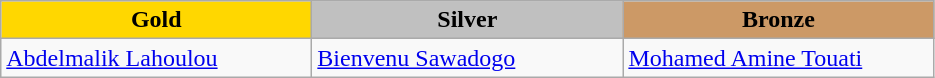<table class="wikitable" style="text-align:left">
<tr align="center">
<td width=200 bgcolor=gold><strong>Gold</strong></td>
<td width=200 bgcolor=silver><strong>Silver</strong></td>
<td width=200 bgcolor=CC9966><strong>Bronze</strong></td>
</tr>
<tr>
<td><a href='#'>Abdelmalik Lahoulou</a><br></td>
<td><a href='#'>Bienvenu Sawadogo</a><br></td>
<td><a href='#'>Mohamed Amine Touati</a><br></td>
</tr>
</table>
